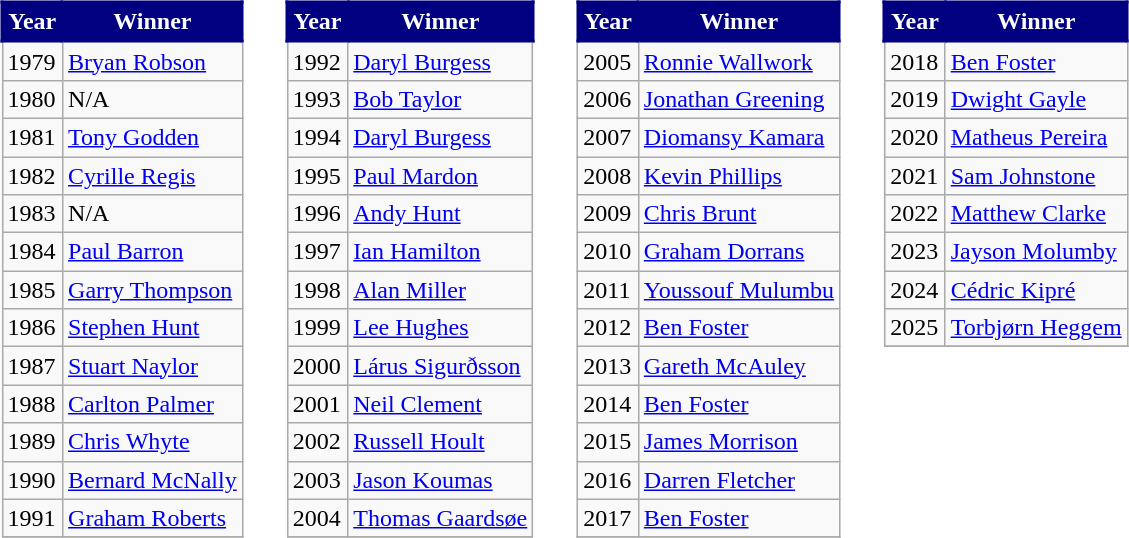<table>
<tr>
<td valign="top"><br><table class="wikitable">
<tr>
<th style="background:#000080; color:#FFFFFF; border:2px solid #000080;" scope="col">Year</th>
<th style="background:#000080; color:#FFFFFF; border:2px solid #000080;" scope="col">Winner</th>
</tr>
<tr>
<td>1979</td>
<td> <a href='#'>Bryan Robson</a></td>
</tr>
<tr>
<td>1980</td>
<td>N/A</td>
</tr>
<tr>
<td>1981</td>
<td> <a href='#'>Tony Godden</a></td>
</tr>
<tr>
<td>1982</td>
<td> <a href='#'>Cyrille Regis</a></td>
</tr>
<tr>
<td>1983</td>
<td>N/A</td>
</tr>
<tr>
<td>1984</td>
<td> <a href='#'>Paul Barron</a></td>
</tr>
<tr>
<td>1985</td>
<td> <a href='#'>Garry Thompson</a></td>
</tr>
<tr>
<td>1986</td>
<td> <a href='#'>Stephen Hunt</a></td>
</tr>
<tr>
<td>1987</td>
<td> <a href='#'>Stuart Naylor</a></td>
</tr>
<tr>
<td>1988</td>
<td> <a href='#'>Carlton Palmer</a></td>
</tr>
<tr>
<td>1989</td>
<td> <a href='#'>Chris Whyte</a></td>
</tr>
<tr>
<td>1990</td>
<td> <a href='#'>Bernard McNally</a></td>
</tr>
<tr>
<td>1991</td>
<td> <a href='#'>Graham Roberts</a></td>
</tr>
<tr>
</tr>
</table>
</td>
<td width="1"> </td>
<td valign="top"><br><table class="wikitable">
<tr>
<th style="background:#000080; color:#FFFFFF; border:2px solid #000080;" scope="col">Year</th>
<th style="background:#000080; color:#FFFFFF; border:2px solid #000080;" scope="col">Winner</th>
</tr>
<tr>
<td>1992</td>
<td> <a href='#'>Daryl Burgess</a></td>
</tr>
<tr>
<td>1993</td>
<td> <a href='#'>Bob Taylor</a></td>
</tr>
<tr>
<td>1994</td>
<td> <a href='#'>Daryl Burgess</a></td>
</tr>
<tr>
<td>1995</td>
<td> <a href='#'>Paul Mardon</a></td>
</tr>
<tr>
<td>1996</td>
<td> <a href='#'>Andy Hunt</a></td>
</tr>
<tr>
<td>1997</td>
<td> <a href='#'>Ian Hamilton</a></td>
</tr>
<tr>
<td>1998</td>
<td> <a href='#'>Alan Miller</a></td>
</tr>
<tr>
<td>1999</td>
<td> <a href='#'>Lee Hughes</a></td>
</tr>
<tr>
<td>2000</td>
<td> <a href='#'>Lárus Sigurðsson</a></td>
</tr>
<tr>
<td>2001</td>
<td> <a href='#'>Neil Clement</a></td>
</tr>
<tr>
<td>2002</td>
<td> <a href='#'>Russell Hoult</a></td>
</tr>
<tr>
<td>2003</td>
<td> <a href='#'>Jason Koumas</a></td>
</tr>
<tr>
<td>2004</td>
<td> <a href='#'>Thomas Gaardsøe</a></td>
</tr>
<tr>
</tr>
</table>
</td>
<td width="1"> </td>
<td valign="top"><br><table class="wikitable">
<tr>
<th style="background:#000080; color:#FFFFFF; border:2px solid #000080;" scope="col">Year</th>
<th style="background:#000080; color:#FFFFFF; border:2px solid #000080;" scope="col">Winner</th>
</tr>
<tr>
<td>2005</td>
<td> <a href='#'>Ronnie Wallwork</a></td>
</tr>
<tr>
<td>2006</td>
<td> <a href='#'>Jonathan Greening</a></td>
</tr>
<tr>
<td>2007</td>
<td> <a href='#'>Diomansy Kamara</a></td>
</tr>
<tr>
<td>2008</td>
<td> <a href='#'>Kevin Phillips</a></td>
</tr>
<tr>
<td>2009</td>
<td> <a href='#'>Chris Brunt</a></td>
</tr>
<tr>
<td>2010</td>
<td> <a href='#'>Graham Dorrans</a></td>
</tr>
<tr>
<td>2011</td>
<td> <a href='#'>Youssouf Mulumbu</a></td>
</tr>
<tr>
<td>2012</td>
<td> <a href='#'>Ben Foster</a></td>
</tr>
<tr>
<td>2013</td>
<td> <a href='#'>Gareth McAuley</a></td>
</tr>
<tr>
<td>2014</td>
<td> <a href='#'>Ben Foster</a></td>
</tr>
<tr>
<td>2015</td>
<td> <a href='#'>James Morrison</a></td>
</tr>
<tr>
<td>2016</td>
<td> <a href='#'>Darren Fletcher</a></td>
</tr>
<tr>
<td>2017</td>
<td> <a href='#'>Ben Foster</a></td>
</tr>
<tr>
</tr>
</table>
</td>
<td width="1"> </td>
<td valign="top"><br><table class="wikitable">
<tr>
<th style="background:#000080; color:#FFFFFF; border:2px solid #000080;" scope="col">Year</th>
<th style="background:#000080; color:#FFFFFF; border:2px solid #000080;" scope="col">Winner</th>
</tr>
<tr>
<td>2018</td>
<td> <a href='#'>Ben Foster</a></td>
</tr>
<tr>
<td>2019</td>
<td> <a href='#'>Dwight Gayle</a></td>
</tr>
<tr>
<td>2020</td>
<td> <a href='#'>Matheus Pereira</a></td>
</tr>
<tr>
<td>2021</td>
<td> <a href='#'>Sam Johnstone</a></td>
</tr>
<tr>
<td>2022</td>
<td> <a href='#'>Matthew Clarke</a></td>
</tr>
<tr>
<td>2023</td>
<td> <a href='#'>Jayson Molumby</a></td>
</tr>
<tr>
<td>2024</td>
<td> <a href='#'>Cédric Kipré</a></td>
</tr>
<tr>
<td>2025</td>
<td> <a href='#'>Torbjørn Heggem</a></td>
</tr>
<tr>
</tr>
</table>
</td>
</tr>
</table>
